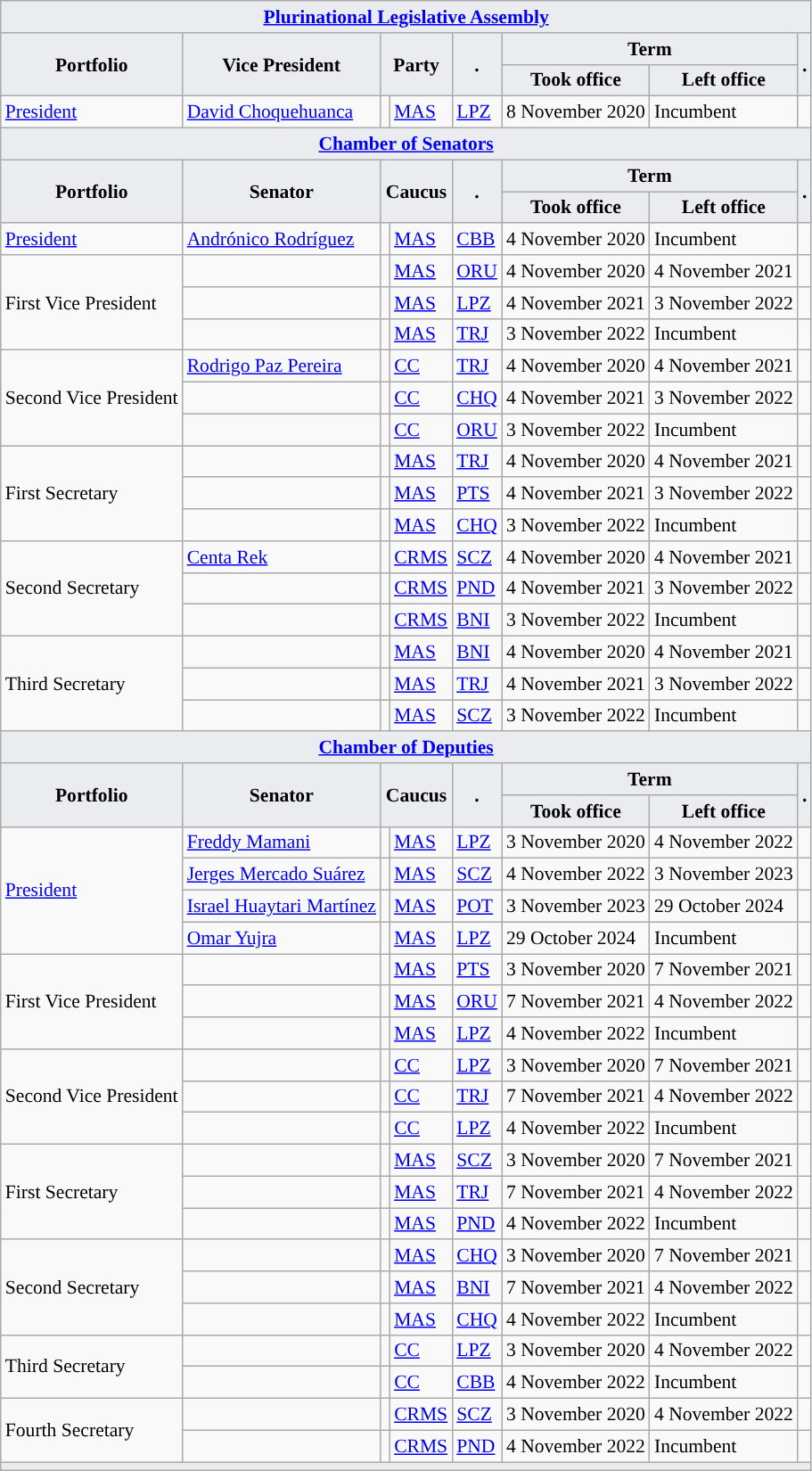<table class="wikitable" style="font-size: 90%;">
<tr>
<th colspan="8" style="background-color:#EAECF0;"><a href='#'>Plurinational Legislative Assembly</a></th>
</tr>
<tr>
<th rowspan="2" style="background-color:#EAECF0;">Portfolio</th>
<th rowspan="2" style="background-color:#EAECF0;">Vice President</th>
<th colspan="2" rowspan="2" style="background-color:#EAECF0;">Party</th>
<th rowspan="2" style="background-color:#EAECF0;">.</th>
<th colspan="2" style="background-color:#EAECF0;">Term</th>
<th rowspan="2" style="background-color:#EAECF0;">.</th>
</tr>
<tr>
<th style="background-color:#EAECF0;">Took office</th>
<th style="background-color:#EAECF0;">Left office</th>
</tr>
<tr>
<td><a href='#'>President</a></td>
<td><a href='#'>David Choquehuanca</a></td>
<td style="background-color:"></td>
<td><a href='#'>MAS</a></td>
<td><a href='#'>LPZ</a></td>
<td>8 November 2020</td>
<td>Incumbent</td>
<td></td>
</tr>
<tr>
<th colspan="8" style="background-color:#EAECF0;"><a href='#'>Chamber of Senators</a></th>
</tr>
<tr>
<th rowspan="2" style="background-color:#EAECF0;">Portfolio</th>
<th rowspan="2" style="background-color:#EAECF0;">Senator</th>
<th colspan="2" rowspan="2" style="background-color:#EAECF0;">Caucus</th>
<th rowspan="2" style="background-color:#EAECF0;">.</th>
<th colspan="2" style="background-color:#EAECF0;">Term</th>
<th rowspan="2" style="background-color:#EAECF0;">.</th>
</tr>
<tr>
<th style="background-color:#EAECF0;">Took office</th>
<th style="background-color:#EAECF0;">Left office</th>
</tr>
<tr>
<td><a href='#'>President</a></td>
<td><a href='#'>Andrónico Rodríguez</a></td>
<td style="background-color:"></td>
<td><a href='#'>MAS</a></td>
<td><a href='#'>CBB</a></td>
<td>4 November 2020</td>
<td>Incumbent</td>
<td></td>
</tr>
<tr>
<td rowspan="3">First Vice President</td>
<td></td>
<td style="background-color:"></td>
<td><a href='#'>MAS</a></td>
<td><a href='#'>ORU</a></td>
<td>4 November 2020</td>
<td>4 November 2021</td>
<td></td>
</tr>
<tr>
<td></td>
<td style="background-color:"></td>
<td><a href='#'>MAS</a></td>
<td><a href='#'>LPZ</a></td>
<td>4 November 2021</td>
<td>3 November 2022</td>
<td></td>
</tr>
<tr>
<td></td>
<td style="background-color:"></td>
<td><a href='#'>MAS</a></td>
<td><a href='#'>TRJ</a></td>
<td>3 November 2022</td>
<td>Incumbent</td>
<td></td>
</tr>
<tr>
<td rowspan="3">Second Vice President</td>
<td><a href='#'>Rodrigo Paz Pereira</a></td>
<td style="background-color:"></td>
<td><a href='#'>CC</a></td>
<td><a href='#'>TRJ</a></td>
<td>4 November 2020</td>
<td>4 November 2021</td>
<td></td>
</tr>
<tr>
<td></td>
<td style="background-color:"></td>
<td><a href='#'>CC</a></td>
<td><a href='#'>CHQ</a></td>
<td>4 November 2021</td>
<td>3 November 2022</td>
<td></td>
</tr>
<tr>
<td></td>
<td style="background-color:"></td>
<td><a href='#'>CC</a></td>
<td><a href='#'>ORU</a></td>
<td>3 November 2022</td>
<td>Incumbent</td>
<td></td>
</tr>
<tr>
<td rowspan="3">First Secretary</td>
<td></td>
<td style="background-color:"></td>
<td><a href='#'>MAS</a></td>
<td><a href='#'>TRJ</a></td>
<td>4 November 2020</td>
<td>4 November 2021</td>
<td></td>
</tr>
<tr>
<td></td>
<td style="background-color:"></td>
<td><a href='#'>MAS</a></td>
<td><a href='#'>PTS</a></td>
<td>4 November 2021</td>
<td>3 November 2022</td>
<td></td>
</tr>
<tr>
<td></td>
<td style="background-color:"></td>
<td><a href='#'>MAS</a></td>
<td><a href='#'>CHQ</a></td>
<td>3 November 2022</td>
<td>Incumbent</td>
<td></td>
</tr>
<tr>
<td rowspan="3">Second Secretary</td>
<td><a href='#'>Centa Rek</a></td>
<td style="background-color:"></td>
<td><a href='#'>CRMS</a></td>
<td><a href='#'>SCZ</a></td>
<td>4 November 2020</td>
<td>4 November 2021</td>
<td></td>
</tr>
<tr>
<td></td>
<td style="background-color:"></td>
<td><a href='#'>CRMS</a></td>
<td><a href='#'>PND</a></td>
<td>4 November 2021</td>
<td>3 November 2022</td>
<td></td>
</tr>
<tr>
<td></td>
<td style="background-color:"></td>
<td><a href='#'>CRMS</a></td>
<td><a href='#'>BNI</a></td>
<td>3 November 2022</td>
<td>Incumbent</td>
<td></td>
</tr>
<tr>
<td rowspan="3">Third Secretary</td>
<td></td>
<td style="background-color:"></td>
<td><a href='#'>MAS</a></td>
<td><a href='#'>BNI</a></td>
<td>4 November 2020</td>
<td>4 November 2021</td>
<td></td>
</tr>
<tr>
<td></td>
<td style="background-color:"></td>
<td><a href='#'>MAS</a></td>
<td><a href='#'>TRJ</a></td>
<td>4 November 2021</td>
<td>3 November 2022</td>
<td></td>
</tr>
<tr>
<td></td>
<td style="background-color:"></td>
<td><a href='#'>MAS</a></td>
<td><a href='#'>SCZ</a></td>
<td>3 November 2022</td>
<td>Incumbent</td>
<td></td>
</tr>
<tr>
<th colspan="8" style="background-color:#EAECF0;"><a href='#'>Chamber of Deputies</a></th>
</tr>
<tr>
<th rowspan="2" style="background-color:#EAECF0;">Portfolio</th>
<th rowspan="2" style="background-color:#EAECF0;">Senator</th>
<th colspan="2" rowspan="2" style="background-color:#EAECF0;">Caucus</th>
<th rowspan="2" style="background-color:#EAECF0;">.</th>
<th colspan="2" style="background-color:#EAECF0;">Term</th>
<th rowspan="2" style="background-color:#EAECF0;">.</th>
</tr>
<tr>
<th style="background-color:#EAECF0;">Took office</th>
<th style="background-color:#EAECF0;">Left office</th>
</tr>
<tr>
<td rowspan="4"><a href='#'>President</a></td>
<td><a href='#'>Freddy Mamani</a></td>
<td style="background-color:"></td>
<td><a href='#'>MAS</a></td>
<td><a href='#'>LPZ</a></td>
<td>3 November 2020</td>
<td>4 November 2022</td>
<td></td>
</tr>
<tr>
<td><a href='#'>Jerges Mercado Suárez</a></td>
<td style="background-color:"></td>
<td><a href='#'>MAS</a></td>
<td><a href='#'>SCZ</a></td>
<td>4 November 2022</td>
<td>3 November 2023</td>
<td></td>
</tr>
<tr>
<td><a href='#'>Israel Huaytari Martínez</a></td>
<td style="background-color:"></td>
<td><a href='#'>MAS</a></td>
<td><a href='#'>POT</a></td>
<td>3 November 2023</td>
<td>29 October 2024</td>
<td></td>
</tr>
<tr>
<td><a href='#'>Omar Yujra</a></td>
<td style="background-color:"></td>
<td><a href='#'>MAS</a></td>
<td><a href='#'>LPZ</a></td>
<td>29 October 2024</td>
<td>Incumbent</td>
<td></td>
</tr>
<tr>
<td rowspan="3">First Vice President</td>
<td></td>
<td style="background-color:"></td>
<td><a href='#'>MAS</a></td>
<td><a href='#'>PTS</a></td>
<td>3 November 2020</td>
<td>7 November 2021</td>
<td></td>
</tr>
<tr>
<td></td>
<td style="background-color:"></td>
<td><a href='#'>MAS</a></td>
<td><a href='#'>ORU</a></td>
<td>7 November 2021</td>
<td>4 November 2022</td>
<td></td>
</tr>
<tr>
<td></td>
<td style="background-color:"></td>
<td><a href='#'>MAS</a></td>
<td><a href='#'>LPZ</a></td>
<td>4 November 2022</td>
<td>Incumbent</td>
<td></td>
</tr>
<tr>
<td rowspan="3">Second Vice President</td>
<td></td>
<td style="background-color:"></td>
<td><a href='#'>CC</a></td>
<td><a href='#'>LPZ</a></td>
<td>3 November 2020</td>
<td>7 November 2021</td>
<td></td>
</tr>
<tr>
<td></td>
<td style="background-color:"></td>
<td><a href='#'>CC</a></td>
<td><a href='#'>TRJ</a></td>
<td>7 November 2021</td>
<td>4 November 2022</td>
<td></td>
</tr>
<tr>
<td></td>
<td style="background-color:"></td>
<td><a href='#'>CC</a></td>
<td><a href='#'>LPZ</a></td>
<td>4 November 2022</td>
<td>Incumbent</td>
<td></td>
</tr>
<tr>
<td rowspan="3">First Secretary</td>
<td></td>
<td style="background-color:"></td>
<td><a href='#'>MAS</a></td>
<td><a href='#'>SCZ</a></td>
<td>3 November 2020</td>
<td>7 November 2021</td>
<td></td>
</tr>
<tr>
<td></td>
<td style="background-color:"></td>
<td><a href='#'>MAS</a></td>
<td><a href='#'>TRJ</a></td>
<td>7 November 2021</td>
<td>4 November 2022</td>
<td></td>
</tr>
<tr>
<td></td>
<td style="background-color:"></td>
<td><a href='#'>MAS</a></td>
<td><a href='#'>PND</a></td>
<td>4 November 2022</td>
<td>Incumbent</td>
<td></td>
</tr>
<tr>
<td rowspan="3">Second Secretary</td>
<td></td>
<td style="background-color:"></td>
<td><a href='#'>MAS</a></td>
<td><a href='#'>CHQ</a></td>
<td>3 November 2020</td>
<td>7 November 2021</td>
<td></td>
</tr>
<tr>
<td></td>
<td style="background-color:"></td>
<td><a href='#'>MAS</a></td>
<td><a href='#'>BNI</a></td>
<td>7 November 2021</td>
<td>4 November 2022</td>
<td></td>
</tr>
<tr>
<td></td>
<td style="background-color:"></td>
<td><a href='#'>MAS</a></td>
<td><a href='#'>CHQ</a></td>
<td>4 November 2022</td>
<td>Incumbent</td>
<td></td>
</tr>
<tr>
<td rowspan="2">Third Secretary</td>
<td></td>
<td style="background-color:"></td>
<td><a href='#'>CC</a></td>
<td><a href='#'>LPZ</a></td>
<td>3 November 2020</td>
<td>4 November 2022</td>
<td></td>
</tr>
<tr>
<td></td>
<td style="background-color:"></td>
<td><a href='#'>CC</a></td>
<td><a href='#'>CBB</a></td>
<td>4 November 2022</td>
<td>Incumbent</td>
<td></td>
</tr>
<tr>
<td rowspan="2">Fourth Secretary</td>
<td></td>
<td style="background-color:"></td>
<td><a href='#'>CRMS</a></td>
<td><a href='#'>SCZ</a></td>
<td>3 November 2020</td>
<td>4 November 2022</td>
<td></td>
</tr>
<tr>
<td></td>
<td style="background-color:"></td>
<td><a href='#'>CRMS</a></td>
<td><a href='#'>PND</a></td>
<td>4 November 2022</td>
<td>Incumbent</td>
<td></td>
</tr>
<tr>
<th colspan="8" style="background-color:#EAECF0;"></th>
</tr>
</table>
